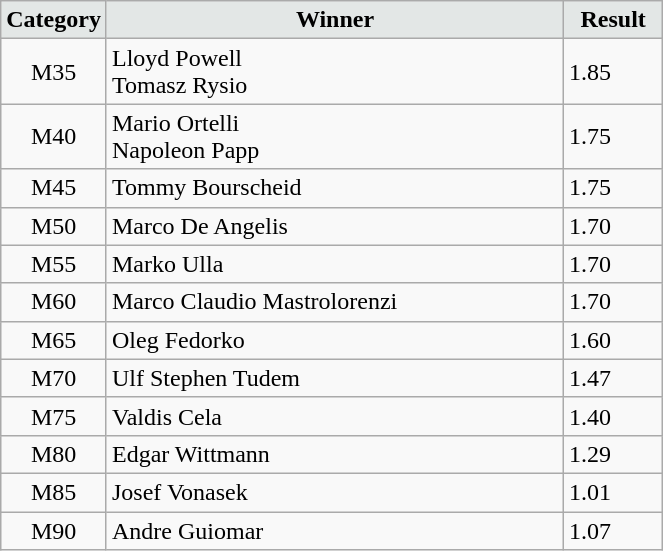<table class="wikitable" width=35%>
<tr>
<td width=15% align="center" bgcolor=#E3E7E6><strong>Category</strong></td>
<td align="center" bgcolor=#E3E7E6> <strong>Winner</strong></td>
<td width=15% align="center" bgcolor=#E3E7E6><strong>Result</strong></td>
</tr>
<tr>
<td align="center">M35</td>
<td> Lloyd Powell<br> Tomasz Rysio</td>
<td>1.85</td>
</tr>
<tr>
<td align="center">M40</td>
<td> Mario Ortelli<br> Napoleon Papp</td>
<td>1.75</td>
</tr>
<tr>
<td align="center">M45</td>
<td> Tommy Bourscheid</td>
<td>1.75</td>
</tr>
<tr>
<td align="center">M50</td>
<td> Marco De Angelis</td>
<td>1.70</td>
</tr>
<tr>
<td align="center">M55</td>
<td> Marko Ulla</td>
<td>1.70</td>
</tr>
<tr>
<td align="center">M60</td>
<td> Marco Claudio Mastrolorenzi</td>
<td>1.70</td>
</tr>
<tr>
<td align="center">M65</td>
<td> Oleg Fedorko</td>
<td>1.60</td>
</tr>
<tr>
<td align="center">M70</td>
<td> Ulf Stephen Tudem</td>
<td>1.47</td>
</tr>
<tr>
<td align="center">M75</td>
<td> Valdis Cela</td>
<td>1.40</td>
</tr>
<tr>
<td align="center">M80</td>
<td> Edgar Wittmann</td>
<td>1.29</td>
</tr>
<tr>
<td align="center">M85</td>
<td> Josef Vonasek</td>
<td>1.01</td>
</tr>
<tr>
<td align="center">M90</td>
<td> Andre Guiomar</td>
<td>1.07</td>
</tr>
</table>
